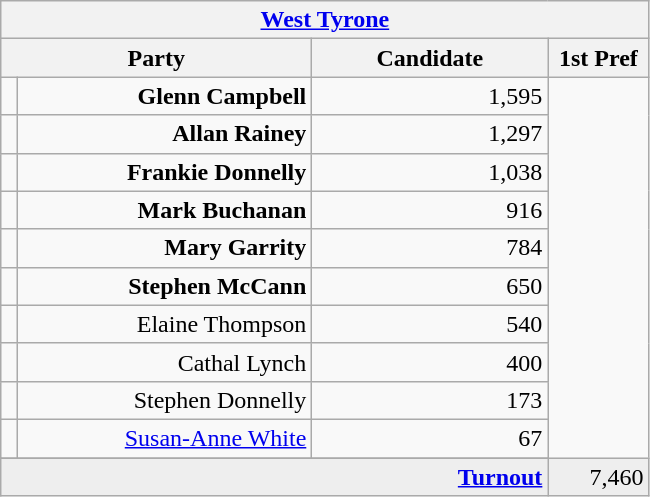<table class="wikitable">
<tr>
<th colspan="4" align="center"><a href='#'>West Tyrone</a></th>
</tr>
<tr>
<th colspan="2" align="center" width=200>Party</th>
<th width=150>Candidate</th>
<th width=60>1st Pref</th>
</tr>
<tr>
<td></td>
<td align="right"><strong>Glenn Campbell</strong></td>
<td align="right">1,595</td>
</tr>
<tr>
<td></td>
<td align="right"><strong>Allan Rainey</strong></td>
<td align="right">1,297</td>
</tr>
<tr>
<td></td>
<td align="right"><strong>Frankie Donnelly</strong></td>
<td align="right">1,038</td>
</tr>
<tr>
<td></td>
<td align="right"><strong>Mark Buchanan</strong></td>
<td align="right">916</td>
</tr>
<tr>
<td></td>
<td align="right"><strong>Mary Garrity</strong></td>
<td align="right">784</td>
</tr>
<tr>
<td></td>
<td align="right"><strong>Stephen McCann</strong></td>
<td align="right">650</td>
</tr>
<tr>
<td></td>
<td align="right">Elaine Thompson</td>
<td align="right">540</td>
</tr>
<tr>
<td></td>
<td align="right">Cathal Lynch</td>
<td align="right">400</td>
</tr>
<tr>
<td></td>
<td align="right">Stephen Donnelly</td>
<td align="right">173</td>
</tr>
<tr>
<td></td>
<td align="right"><a href='#'>Susan-Anne White</a></td>
<td align="right">67</td>
</tr>
<tr>
</tr>
<tr bgcolor="EEEEEE">
<td colspan=3 align="right"><strong><a href='#'>Turnout</a></strong></td>
<td align="right">7,460</td>
</tr>
</table>
